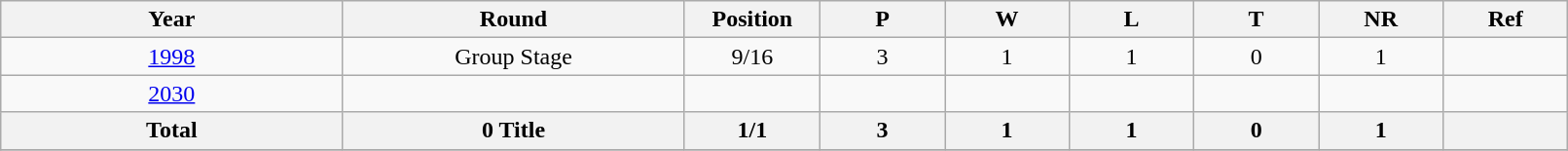<table class="wikitable" style="text-align: center; width:85%">
<tr>
<th width="150">Year</th>
<th width="150">Round</th>
<th width="50">Position</th>
<th width="50">P</th>
<th width="50">W</th>
<th width="50">L</th>
<th width="50">T</th>
<th width="50">NR</th>
<th width=50>Ref</th>
</tr>
<tr>
<td> <a href='#'>1998</a></td>
<td>Group Stage</td>
<td>9/16</td>
<td>3</td>
<td>1</td>
<td>1</td>
<td>0</td>
<td>1</td>
<td></td>
</tr>
<tr>
<td> <a href='#'>2030</a></td>
<td></td>
<td></td>
<td></td>
<td></td>
<td></td>
<td></td>
<td></td>
<td></td>
</tr>
<tr>
<th>Total</th>
<th>0 Title</th>
<th>1/1</th>
<th>3</th>
<th>1</th>
<th>1</th>
<th>0</th>
<th>1</th>
<th></th>
</tr>
<tr>
</tr>
</table>
